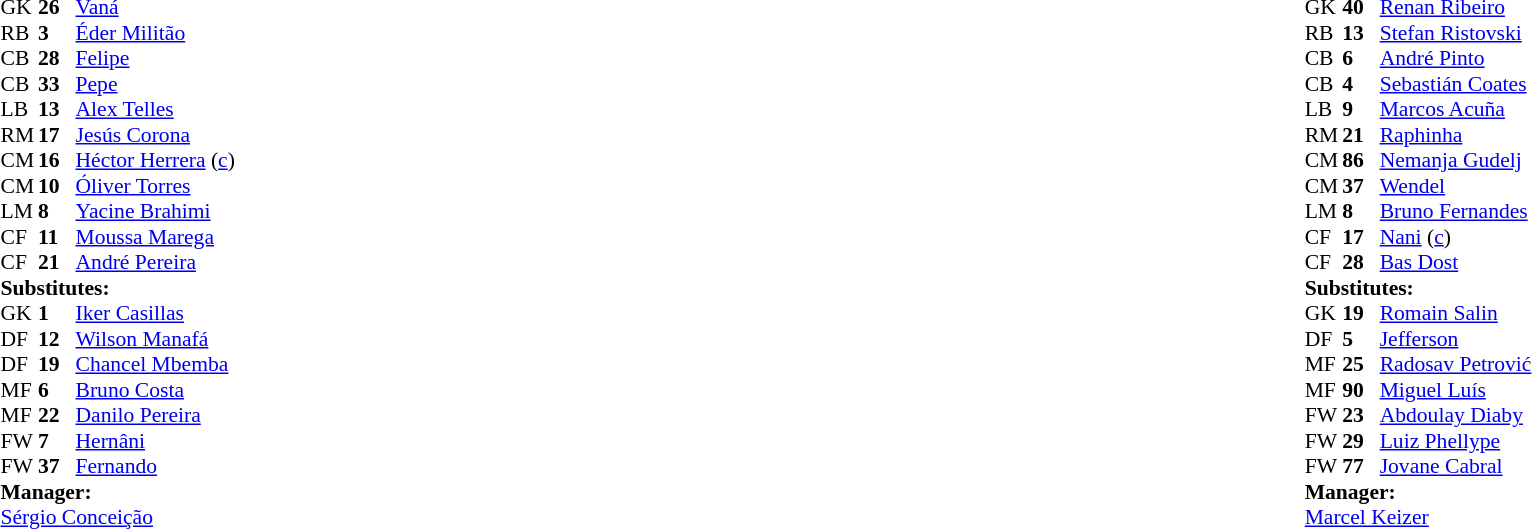<table width="100%">
<tr>
<td valign="top" width="40%"><br><table style="font-size:90%" cellspacing="0" cellpadding="0">
<tr>
<th width=25></th>
<th width=25></th>
</tr>
<tr>
<td>GK</td>
<td><strong>26</strong></td>
<td> <a href='#'>Vaná</a></td>
</tr>
<tr>
<td>RB</td>
<td><strong>3</strong></td>
<td> <a href='#'>Éder Militão</a></td>
</tr>
<tr>
<td>CB</td>
<td><strong>28</strong></td>
<td> <a href='#'>Felipe</a></td>
<td></td>
</tr>
<tr>
<td>CB</td>
<td><strong>33</strong></td>
<td> <a href='#'>Pepe</a></td>
</tr>
<tr>
<td>LB</td>
<td><strong>13</strong></td>
<td> <a href='#'>Alex Telles</a></td>
</tr>
<tr>
<td>RM</td>
<td><strong>17</strong></td>
<td> <a href='#'>Jesús Corona</a></td>
<td></td>
<td></td>
</tr>
<tr>
<td>CM</td>
<td><strong>16</strong></td>
<td> <a href='#'>Héctor Herrera</a> (<a href='#'>c</a>)</td>
</tr>
<tr>
<td>CM</td>
<td><strong>10</strong></td>
<td> <a href='#'>Óliver Torres</a></td>
<td></td>
<td></td>
</tr>
<tr>
<td>LM</td>
<td><strong>8</strong></td>
<td> <a href='#'>Yacine Brahimi</a></td>
</tr>
<tr>
<td>CF</td>
<td><strong>11</strong></td>
<td> <a href='#'>Moussa Marega</a></td>
<td></td>
</tr>
<tr>
<td>CF</td>
<td><strong>21</strong></td>
<td> <a href='#'>André Pereira</a></td>
<td></td>
</tr>
<tr>
<td colspan=3><strong>Substitutes:</strong></td>
</tr>
<tr>
<td>GK</td>
<td><strong>1</strong></td>
<td> <a href='#'>Iker Casillas</a></td>
</tr>
<tr>
<td>DF</td>
<td><strong>12</strong></td>
<td> <a href='#'>Wilson Manafá</a></td>
</tr>
<tr>
<td>DF</td>
<td><strong>19</strong></td>
<td> <a href='#'>Chancel Mbemba</a></td>
</tr>
<tr>
<td>MF</td>
<td><strong>6</strong></td>
<td> <a href='#'>Bruno Costa</a></td>
</tr>
<tr>
<td>MF</td>
<td><strong>22</strong></td>
<td> <a href='#'>Danilo Pereira</a></td>
<td></td>
</tr>
<tr>
<td>FW</td>
<td><strong>7</strong></td>
<td> <a href='#'>Hernâni</a></td>
<td></td>
</tr>
<tr>
<td>FW</td>
<td><strong>37</strong></td>
<td> <a href='#'>Fernando</a></td>
<td></td>
</tr>
<tr>
<td colspan=3><strong>Manager:</strong></td>
</tr>
<tr>
<td colspan=3> <a href='#'>Sérgio Conceição</a></td>
</tr>
</table>
</td>
<td valign="top"></td>
<td valign="top" width="50%"><br><table style="font-size:90%; margin:auto" cellspacing="0" cellpadding="0">
<tr>
<th width=25></th>
<th width=25></th>
</tr>
<tr>
<td>GK</td>
<td><strong>40</strong></td>
<td> <a href='#'>Renan Ribeiro</a></td>
<td></td>
</tr>
<tr>
<td>RB</td>
<td><strong>13</strong></td>
<td> <a href='#'>Stefan Ristovski</a></td>
<td></td>
</tr>
<tr>
<td>CB</td>
<td><strong>6</strong></td>
<td> <a href='#'>André Pinto</a></td>
<td></td>
<td></td>
</tr>
<tr>
<td>CB</td>
<td><strong>4</strong></td>
<td> <a href='#'>Sebastián Coates</a></td>
</tr>
<tr>
<td>LB</td>
<td><strong>9</strong></td>
<td> <a href='#'>Marcos Acuña</a></td>
<td></td>
<td></td>
</tr>
<tr>
<td>RM</td>
<td><strong>21</strong></td>
<td> <a href='#'>Raphinha</a></td>
</tr>
<tr>
<td>CM</td>
<td><strong>86</strong></td>
<td> <a href='#'>Nemanja Gudelj</a></td>
<td></td>
</tr>
<tr>
<td>CM</td>
<td><strong>37</strong></td>
<td> <a href='#'>Wendel</a></td>
</tr>
<tr>
<td>LM</td>
<td><strong>8</strong></td>
<td> <a href='#'>Bruno Fernandes</a></td>
<td></td>
</tr>
<tr>
<td>CF</td>
<td><strong>17</strong></td>
<td> <a href='#'>Nani</a> (<a href='#'>c</a>)</td>
<td></td>
</tr>
<tr>
<td>CF</td>
<td><strong>28</strong></td>
<td> <a href='#'>Bas Dost</a></td>
</tr>
<tr>
<td colspan=3><strong>Substitutes:</strong></td>
</tr>
<tr>
<td>GK</td>
<td><strong>19</strong></td>
<td> <a href='#'>Romain Salin</a></td>
</tr>
<tr>
<td>DF</td>
<td><strong>5</strong></td>
<td> <a href='#'>Jefferson</a></td>
<td></td>
</tr>
<tr>
<td>MF</td>
<td><strong>25</strong></td>
<td> <a href='#'>Radosav Petrović</a></td>
<td></td>
<td></td>
</tr>
<tr>
<td>MF</td>
<td><strong>90</strong></td>
<td> <a href='#'>Miguel Luís</a></td>
</tr>
<tr>
<td>FW</td>
<td><strong>23</strong></td>
<td> <a href='#'>Abdoulay Diaby</a></td>
<td></td>
</tr>
<tr>
<td>FW</td>
<td><strong>29</strong></td>
<td> <a href='#'>Luiz Phellype</a></td>
</tr>
<tr>
<td>FW</td>
<td><strong>77</strong></td>
<td> <a href='#'>Jovane Cabral</a></td>
</tr>
<tr>
<td colspan=3><strong>Manager:</strong></td>
</tr>
<tr>
<td colspan=3> <a href='#'>Marcel Keizer</a></td>
</tr>
</table>
</td>
</tr>
</table>
